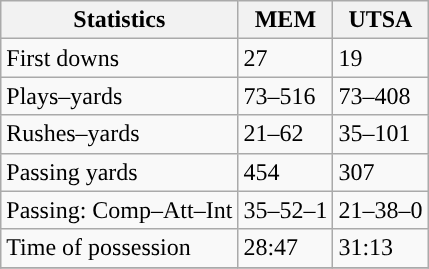<table class="wikitable" style="float: left;">
<tr>
<th>Statistics</th>
<th>MEM</th>
<th>UTSA</th>
</tr>
<tr>
<td>First downs</td>
<td>27</td>
<td>19</td>
</tr>
<tr>
<td>Plays–yards</td>
<td>73–516</td>
<td>73–408</td>
</tr>
<tr>
<td>Rushes–yards</td>
<td>21–62</td>
<td>35–101</td>
</tr>
<tr>
<td>Passing yards</td>
<td>454</td>
<td>307</td>
</tr>
<tr>
<td>Passing: Comp–Att–Int</td>
<td>35–52–1</td>
<td>21–38–0</td>
</tr>
<tr>
<td>Time of possession</td>
<td>28:47</td>
<td>31:13</td>
</tr>
<tr>
</tr>
</table>
